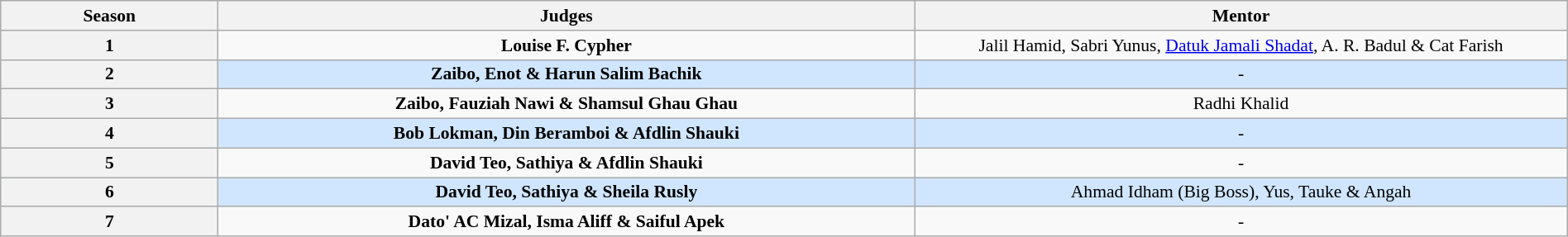<table class="wikitable" style="font-size:90%; width:100%; text-align: center;">
<tr>
<th width="5%">Season</th>
<th width="16%">Judges</th>
<th width="15%">Mentor</th>
</tr>
<tr>
<th>1</th>
<td><strong>Louise F. Cypher</strong></td>
<td>Jalil Hamid, Sabri Yunus, <a href='#'>Datuk Jamali Shadat</a>, A. R. Badul & Cat Farish</td>
</tr>
<tr style="background: #D0E6FF;">
<th>2</th>
<td><strong>Zaibo, Enot & Harun Salim Bachik</strong></td>
<td>-</td>
</tr>
<tr>
<th>3</th>
<td><strong>Zaibo, Fauziah Nawi & Shamsul Ghau Ghau</strong></td>
<td>Radhi Khalid</td>
</tr>
<tr style="background: #D0E6FF;">
<th>4</th>
<td><strong>Bob Lokman, Din Beramboi & Afdlin Shauki</strong></td>
<td>-</td>
</tr>
<tr>
<th>5</th>
<td><strong>David Teo, Sathiya & Afdlin Shauki</strong></td>
<td>-</td>
</tr>
<tr style="background: #D0E6FF;">
<th>6</th>
<td><strong>David Teo, Sathiya & Sheila Rusly</strong></td>
<td>Ahmad Idham (Big Boss), Yus, Tauke & Angah</td>
</tr>
<tr>
<th>7</th>
<td><strong>Dato' AC Mizal, Isma Aliff & Saiful Apek</strong></td>
<td>-</td>
</tr>
</table>
